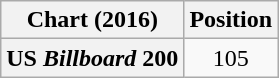<table class="wikitable plainrowheaders" style="text-align:center">
<tr>
<th scope="col">Chart (2016)</th>
<th scope="col">Position</th>
</tr>
<tr>
<th scope="row">US <em>Billboard</em> 200</th>
<td>105</td>
</tr>
</table>
